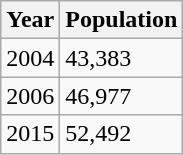<table class="wikitable">
<tr>
<th>Year</th>
<th>Population</th>
</tr>
<tr>
<td>2004</td>
<td>43,383</td>
</tr>
<tr>
<td>2006</td>
<td>46,977</td>
</tr>
<tr>
<td>2015</td>
<td>52,492</td>
</tr>
</table>
